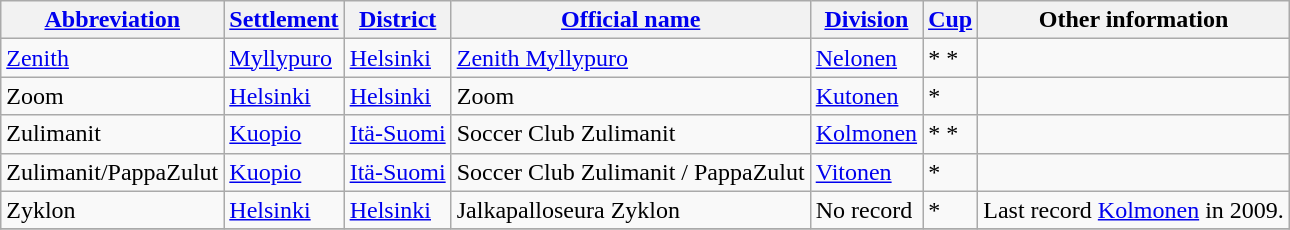<table class="wikitable" style="text-align:left">
<tr>
<th style= width="120px"><a href='#'>Abbreviation</a></th>
<th style= width="110px"><a href='#'>Settlement</a></th>
<th style= width="80px"><a href='#'>District</a></th>
<th style= width="200px"><a href='#'>Official name</a></th>
<th style= width="80px"><a href='#'>Division</a></th>
<th style= width="40px"><a href='#'>Cup</a></th>
<th style= width="220px">Other information</th>
</tr>
<tr>
<td><a href='#'>Zenith</a></td>
<td><a href='#'>Myllypuro</a></td>
<td><a href='#'>Helsinki</a></td>
<td><a href='#'>Zenith Myllypuro</a></td>
<td><a href='#'>Nelonen</a></td>
<td>* *</td>
<td></td>
</tr>
<tr>
<td>Zoom</td>
<td><a href='#'>Helsinki</a></td>
<td><a href='#'>Helsinki</a></td>
<td>Zoom</td>
<td><a href='#'>Kutonen</a></td>
<td>*</td>
<td></td>
</tr>
<tr>
<td>Zulimanit</td>
<td><a href='#'>Kuopio</a></td>
<td><a href='#'>Itä-Suomi</a></td>
<td>Soccer Club Zulimanit</td>
<td><a href='#'>Kolmonen</a></td>
<td>* *</td>
<td></td>
</tr>
<tr>
<td>Zulimanit/PappaZulut</td>
<td><a href='#'>Kuopio</a></td>
<td><a href='#'>Itä-Suomi</a></td>
<td>Soccer Club Zulimanit / PappaZulut</td>
<td><a href='#'>Vitonen</a></td>
<td>*</td>
<td></td>
</tr>
<tr>
<td>Zyklon</td>
<td><a href='#'>Helsinki</a></td>
<td><a href='#'>Helsinki</a></td>
<td>Jalkapalloseura Zyklon</td>
<td>No record</td>
<td>*</td>
<td>Last record <a href='#'>Kolmonen</a> in 2009.</td>
</tr>
<tr>
</tr>
</table>
